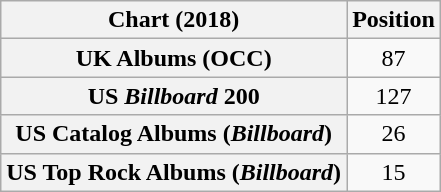<table class="wikitable sortable plainrowheaders" style="text-align:center">
<tr>
<th scope="col">Chart (2018)</th>
<th scope="col">Position</th>
</tr>
<tr>
<th scope="row">UK Albums (OCC)</th>
<td>87</td>
</tr>
<tr>
<th scope="row">US <em>Billboard</em> 200</th>
<td>127</td>
</tr>
<tr>
<th scope="row">US Catalog Albums (<em>Billboard</em>)</th>
<td>26</td>
</tr>
<tr>
<th scope="row">US Top Rock Albums (<em>Billboard</em>)</th>
<td>15</td>
</tr>
</table>
